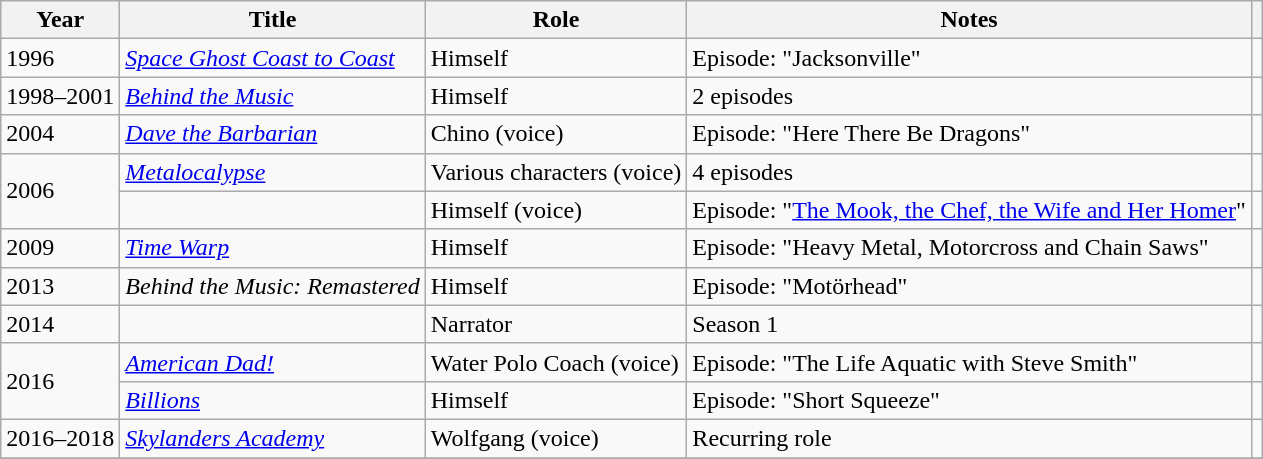<table class="wikitable sortable plainrowheaders">
<tr>
<th scope="col">Year</th>
<th scope="col">Title</th>
<th scope="col">Role</th>
<th scope="col" class="unsortable">Notes</th>
<th scope="col" class="unsortable"></th>
</tr>
<tr>
<td>1996</td>
<td><em><a href='#'>Space Ghost Coast to Coast</a></em></td>
<td>Himself</td>
<td>Episode: "Jacksonville"</td>
<td></td>
</tr>
<tr>
<td>1998–2001</td>
<td><em><a href='#'>Behind the Music</a></em></td>
<td>Himself</td>
<td>2 episodes</td>
<td></td>
</tr>
<tr>
<td>2004</td>
<td><em><a href='#'>Dave the Barbarian</a></em></td>
<td>Chino (voice)</td>
<td>Episode: "Here There Be Dragons"</td>
<td></td>
</tr>
<tr>
<td rowspan="2">2006</td>
<td><em><a href='#'>Metalocalypse</a></em></td>
<td>Various characters (voice)</td>
<td>4 episodes</td>
<td></td>
</tr>
<tr>
<td><em></em></td>
<td>Himself (voice)</td>
<td>Episode: "<a href='#'>The Mook, the Chef, the Wife and Her Homer</a>"</td>
<td></td>
</tr>
<tr>
<td>2009</td>
<td><em><a href='#'>Time Warp</a></em></td>
<td>Himself</td>
<td>Episode: "Heavy Metal, Motorcross and Chain Saws"</td>
<td></td>
</tr>
<tr>
<td>2013</td>
<td><em>Behind the Music: Remastered</em></td>
<td>Himself</td>
<td>Episode: "Motörhead"</td>
<td></td>
</tr>
<tr>
<td>2014</td>
<td><em></em></td>
<td>Narrator</td>
<td>Season 1</td>
<td></td>
</tr>
<tr>
<td rowspan="2">2016</td>
<td><em><a href='#'>American Dad!</a></em></td>
<td>Water Polo Coach (voice)</td>
<td>Episode: "The Life Aquatic with Steve Smith"</td>
<td></td>
</tr>
<tr>
<td><em><a href='#'>Billions</a></em></td>
<td>Himself</td>
<td>Episode: "Short Squeeze"</td>
<td></td>
</tr>
<tr>
<td>2016–2018</td>
<td><em><a href='#'>Skylanders Academy</a></em></td>
<td>Wolfgang (voice)</td>
<td>Recurring role</td>
<td></td>
</tr>
<tr>
</tr>
</table>
